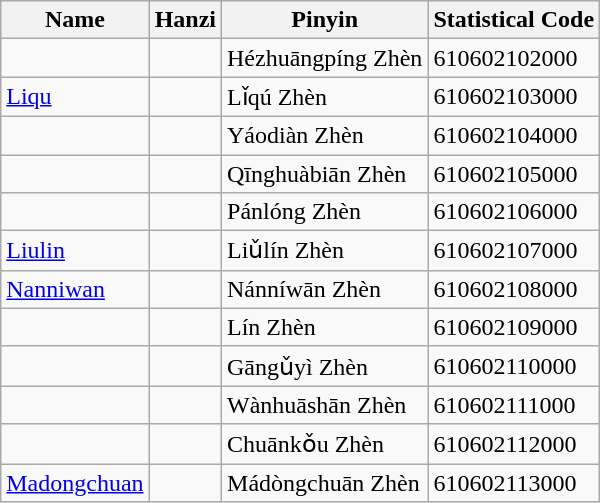<table class="wikitable">
<tr>
<th>Name</th>
<th>Hanzi</th>
<th>Pinyin</th>
<th>Statistical Code</th>
</tr>
<tr>
<td></td>
<td></td>
<td>Hézhuāngpíng Zhèn</td>
<td>610602102000</td>
</tr>
<tr>
<td><a href='#'>Liqu</a></td>
<td></td>
<td>Lǐqú Zhèn</td>
<td>610602103000</td>
</tr>
<tr>
<td></td>
<td></td>
<td>Yáodiàn Zhèn</td>
<td>610602104000</td>
</tr>
<tr>
<td></td>
<td></td>
<td>Qīnghuàbiān Zhèn</td>
<td>610602105000</td>
</tr>
<tr>
<td></td>
<td></td>
<td>Pánlóng Zhèn</td>
<td>610602106000</td>
</tr>
<tr>
<td><a href='#'>Liulin</a></td>
<td></td>
<td>Liǔlín Zhèn</td>
<td>610602107000</td>
</tr>
<tr>
<td><a href='#'>Nanniwan</a></td>
<td></td>
<td>Nánníwān Zhèn</td>
<td>610602108000</td>
</tr>
<tr>
<td></td>
<td></td>
<td>Lín Zhèn</td>
<td>610602109000</td>
</tr>
<tr>
<td></td>
<td></td>
<td>Gāngǔyì Zhèn</td>
<td>610602110000</td>
</tr>
<tr>
<td></td>
<td></td>
<td>Wànhuāshān Zhèn</td>
<td>610602111000</td>
</tr>
<tr>
<td></td>
<td></td>
<td>Chuānkǒu Zhèn</td>
<td>610602112000</td>
</tr>
<tr>
<td><a href='#'>Madongchuan</a></td>
<td></td>
<td>Mádòngchuān Zhèn</td>
<td>610602113000</td>
</tr>
</table>
